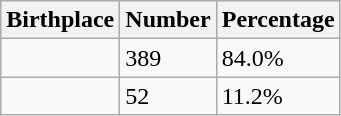<table class="wikitable sortable">
<tr>
<th>Birthplace</th>
<th>Number</th>
<th>Percentage</th>
</tr>
<tr>
<td></td>
<td>389</td>
<td>84.0%</td>
</tr>
<tr>
<td></td>
<td>52</td>
<td>11.2%</td>
</tr>
</table>
